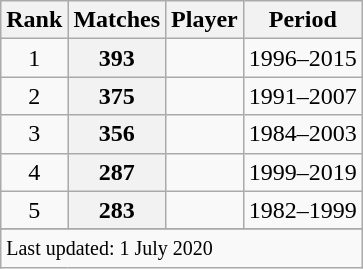<table class="wikitable plainrowheaders sortable">
<tr>
<th scope=col>Rank</th>
<th scope=col>Matches</th>
<th scope=col>Player</th>
<th scope=col>Period</th>
</tr>
<tr>
<td align=center>1</td>
<th scope=row style="text-align:center;">393</th>
<td></td>
<td>1996–2015</td>
</tr>
<tr>
<td align=center>2</td>
<th scope=row style="text-align:center;">375</th>
<td></td>
<td>1991–2007</td>
</tr>
<tr>
<td align=center>3</td>
<th scope=row style=text-align:center;>356</th>
<td></td>
<td>1984–2003</td>
</tr>
<tr>
<td align=center>4</td>
<th scope=row style=text-align:center;>287</th>
<td></td>
<td>1999–2019</td>
</tr>
<tr>
<td align=center>5</td>
<th scope=row style=text-align:center;>283</th>
<td></td>
<td>1982–1999</td>
</tr>
<tr>
</tr>
<tr class=sortbottom>
<td colspan=4><small>Last updated: 1 July 2020</small></td>
</tr>
</table>
